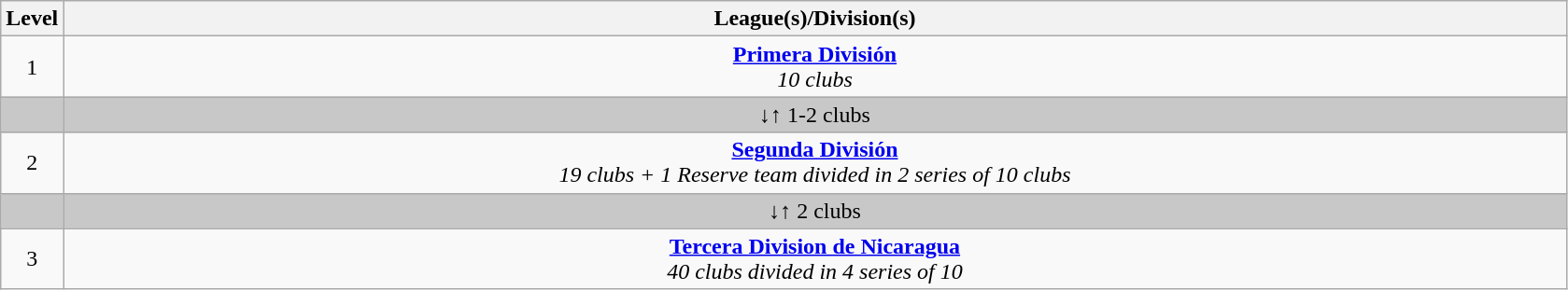<table class="wikitable" style="text-align: center;">
<tr>
<th>Level</th>
<th colspan="12">League(s)/Division(s)</th>
</tr>
<tr>
<td>1</td>
<td colspan="12"><strong><a href='#'>Primera División</a></strong><br><em>10 clubs</em></td>
</tr>
<tr style="background:#c8c8c8">
<td style="width:4%;"></td>
<td colspan="9" style="width:96%;">↓↑ 1-2 clubs</td>
</tr>
<tr>
<td>2</td>
<td colspan="12"><strong><a href='#'>Segunda División</a></strong><br><em>19 clubs + 1 Reserve team divided in 2 series of 10 clubs</em></td>
</tr>
<tr style="background:#c8c8c8">
<td style="width:4%;"></td>
<td colspan="9" style="width:96%;">↓↑ 2 clubs</td>
</tr>
<tr>
<td>3</td>
<td colspan="12"><strong><a href='#'>Tercera Division de Nicaragua</a></strong><br><em>40 clubs divided in 4 series of 10</em></td>
</tr>
</table>
